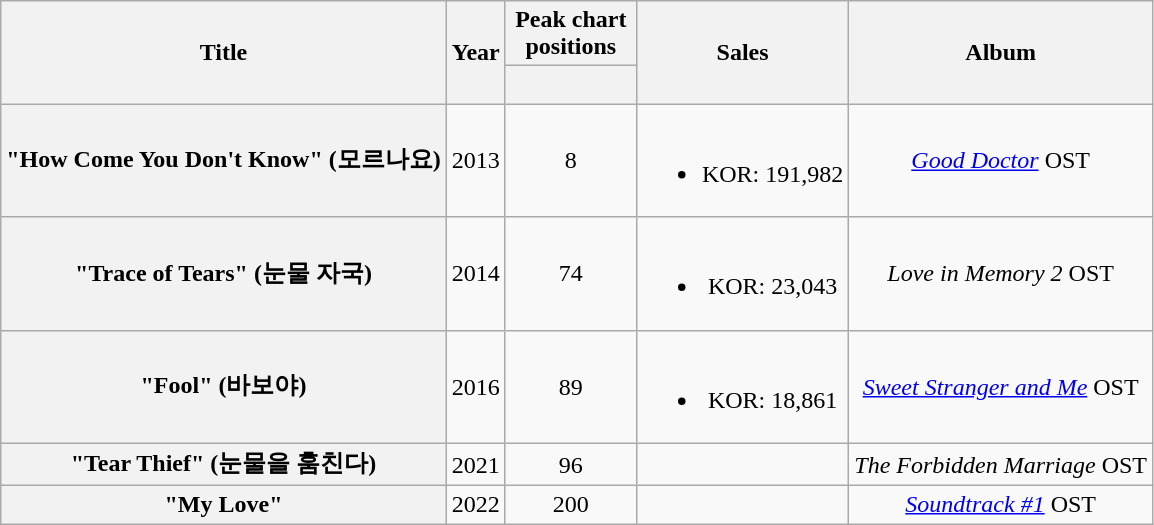<table class="wikitable plainrowheaders" style="text-align:center">
<tr>
<th rowspan="2" scope="col">Title</th>
<th rowspan="2" scope="col">Year</th>
<th colspan="1" scope="col" style="width:5em">Peak chart positions</th>
<th rowspan="2" scope="col">Sales</th>
<th rowspan="2" scope="col">Album</th>
</tr>
<tr>
<th><br></th>
</tr>
<tr>
<th scope="row">"How Come You Don't Know" (모르나요)</th>
<td>2013</td>
<td>8</td>
<td><br><ul><li>KOR: 191,982</li></ul></td>
<td><em><a href='#'>Good Doctor</a></em> OST</td>
</tr>
<tr>
<th scope="row">"Trace of Tears" (눈물 자국)</th>
<td>2014</td>
<td>74</td>
<td><br><ul><li>KOR: 23,043</li></ul></td>
<td><em>Love in Memory 2</em> OST</td>
</tr>
<tr>
<th scope="row">"Fool" (바보야)</th>
<td>2016</td>
<td>89</td>
<td><br><ul><li>KOR: 18,861</li></ul></td>
<td><em><a href='#'>Sweet Stranger and Me</a></em> OST</td>
</tr>
<tr>
<th scope="row">"Tear Thief" (눈물을 훔친다)</th>
<td>2021</td>
<td>96</td>
<td></td>
<td><em>The Forbidden Marriage</em> OST</td>
</tr>
<tr>
<th scope="row">"My Love"</th>
<td>2022</td>
<td>200</td>
<td></td>
<td><em><a href='#'>Soundtrack #1</a></em> OST</td>
</tr>
</table>
